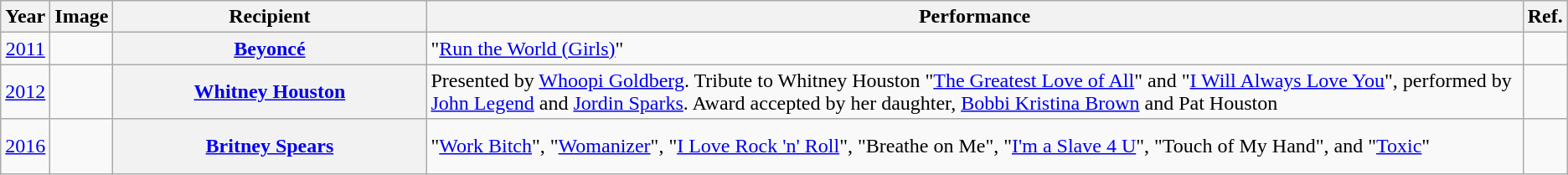<table class="wikitable">
<tr>
<th scope="col">Year</th>
<th scope="col">Image</th>
<th scope="col" style="width:20%;">Recipient</th>
<th scope="col">Performance</th>
<th scope="col">Ref.</th>
</tr>
<tr>
<td style="text-align:center;"><a href='#'>2011</a></td>
<td></td>
<th scope="row"><a href='#'>Beyoncé</a></th>
<td>"<a href='#'>Run the World (Girls)</a>"</td>
<td style="text-align:center;"></td>
</tr>
<tr>
<td style="text-align:center;"><a href='#'>2012</a></td>
<td></td>
<th scope="row"><a href='#'>Whitney Houston</a></th>
<td>Presented by <a href='#'>Whoopi Goldberg</a>. Tribute to Whitney Houston "<a href='#'>The Greatest Love of All</a>" and "<a href='#'>I Will Always Love You</a>", performed by <a href='#'>John Legend</a> and <a href='#'>Jordin Sparks</a>. Award accepted by her daughter, <a href='#'>Bobbi Kristina Brown</a> and Pat Houston</td>
<td style="text-align:center;"></td>
</tr>
<tr>
<td style="text-align:center;"><a href='#'>2016</a></td>
<td></td>
<th scope="row"><a href='#'>Britney Spears</a></th>
<td>"<a href='#'>Work Bitch</a>", "<a href='#'>Womanizer</a>", "<a href='#'>I Love Rock 'n' Roll</a>", "Breathe on Me", "<a href='#'>I'm a Slave 4 U</a>", "Touch of My Hand", and "<a href='#'>Toxic</a>"</td>
<td style="text-align:center;"><br><br></td>
</tr>
</table>
